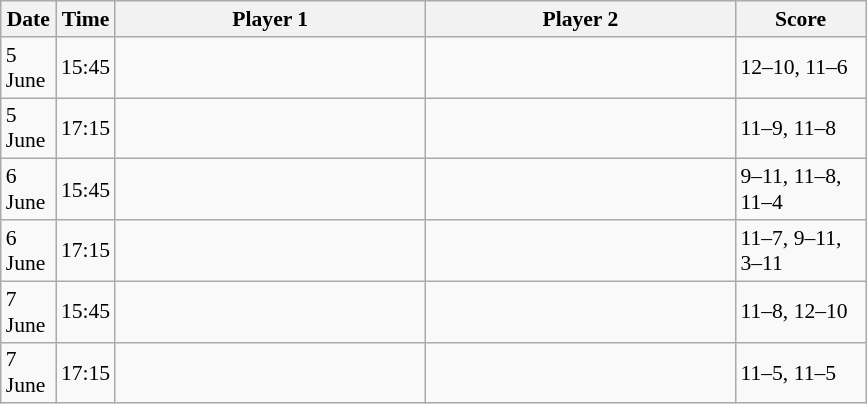<table class="sortable wikitable" style="font-size:90%">
<tr>
<th width="30">Date</th>
<th width="30">Time</th>
<th width="200">Player 1</th>
<th width="200">Player 2</th>
<th width="80">Score</th>
</tr>
<tr>
<td>5 June</td>
<td>15:45</td>
<td><strong></strong></td>
<td></td>
<td>12–10, 11–6</td>
</tr>
<tr>
<td>5 June</td>
<td>17:15</td>
<td><strong></strong></td>
<td></td>
<td>11–9, 11–8</td>
</tr>
<tr>
<td>6 June</td>
<td>15:45</td>
<td><strong></strong></td>
<td></td>
<td>9–11, 11–8, 11–4</td>
</tr>
<tr>
<td>6 June</td>
<td>17:15</td>
<td></td>
<td><strong></strong></td>
<td>11–7, 9–11, 3–11</td>
</tr>
<tr>
<td>7 June</td>
<td>15:45</td>
<td><strong></strong></td>
<td></td>
<td>11–8, 12–10</td>
</tr>
<tr>
<td>7 June</td>
<td>17:15</td>
<td><strong></strong></td>
<td></td>
<td>11–5, 11–5</td>
</tr>
</table>
